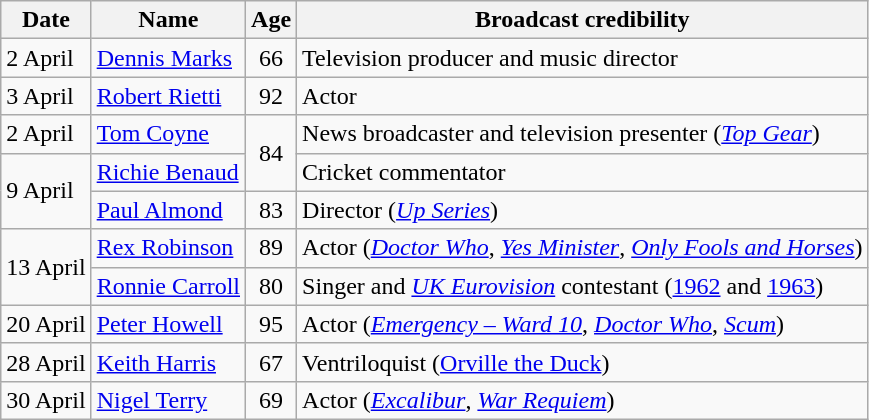<table class="wikitable">
<tr>
<th>Date</th>
<th>Name</th>
<th>Age</th>
<th>Broadcast credibility</th>
</tr>
<tr>
<td>2 April</td>
<td><a href='#'>Dennis Marks</a></td>
<td align=center>66</td>
<td>Television producer and music director</td>
</tr>
<tr>
<td>3 April</td>
<td><a href='#'>Robert Rietti</a></td>
<td align=center>92</td>
<td>Actor</td>
</tr>
<tr>
<td>2 April</td>
<td><a href='#'>Tom Coyne</a></td>
<td style="text-align:center;" rowspan="2">84</td>
<td>News broadcaster and television presenter (<em><a href='#'>Top Gear</a></em>)</td>
</tr>
<tr>
<td rowspan=2>9 April</td>
<td><a href='#'>Richie Benaud</a></td>
<td>Cricket commentator</td>
</tr>
<tr>
<td><a href='#'>Paul Almond</a></td>
<td align=center>83</td>
<td>Director (<em><a href='#'>Up Series</a></em>)</td>
</tr>
<tr>
<td rowspan=2>13 April</td>
<td><a href='#'>Rex Robinson</a></td>
<td align=center>89</td>
<td>Actor (<em><a href='#'>Doctor Who</a></em>, <em><a href='#'>Yes Minister</a></em>, <em><a href='#'>Only Fools and Horses</a></em>)</td>
</tr>
<tr>
<td><a href='#'>Ronnie Carroll</a></td>
<td align=center>80</td>
<td>Singer and <em><a href='#'>UK Eurovision</a></em> contestant (<a href='#'>1962</a> and <a href='#'>1963</a>)</td>
</tr>
<tr>
<td>20 April</td>
<td><a href='#'>Peter Howell</a></td>
<td align=center>95</td>
<td>Actor (<em><a href='#'>Emergency – Ward 10</a></em>, <em><a href='#'>Doctor Who</a></em>, <em><a href='#'>Scum</a></em>)</td>
</tr>
<tr>
<td>28 April</td>
<td><a href='#'>Keith Harris</a></td>
<td align=center>67</td>
<td>Ventriloquist (<a href='#'>Orville the Duck</a>)</td>
</tr>
<tr>
<td>30 April</td>
<td><a href='#'>Nigel Terry</a></td>
<td align=center>69</td>
<td>Actor (<em><a href='#'>Excalibur</a></em>, <em><a href='#'>War Requiem</a></em>)</td>
</tr>
</table>
